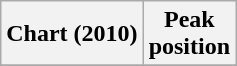<table class="wikitable plainrowheaders" style="text-align:center">
<tr>
<th>Chart (2010)</th>
<th>Peak<br>position</th>
</tr>
<tr>
</tr>
</table>
